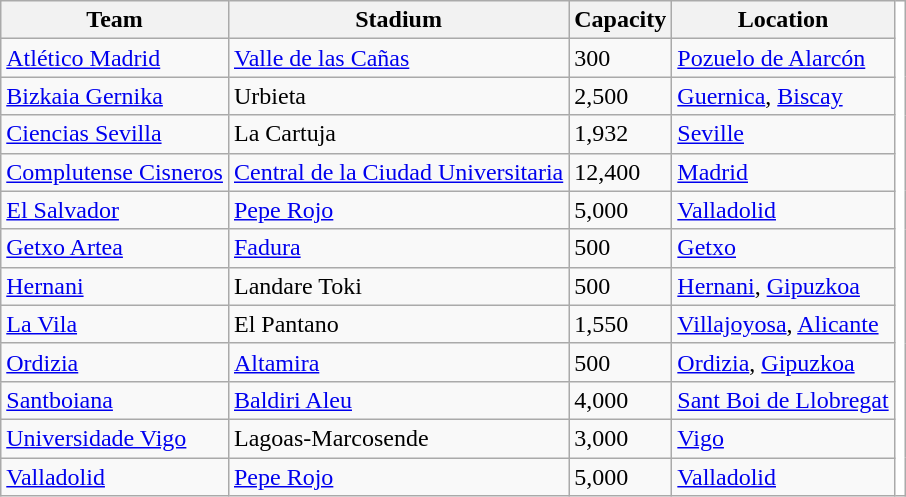<table class="wikitable sortable">
<tr>
<th>Team</th>
<th>Stadium</th>
<th>Capacity</th>
<th>Location</th>
<th style="background:white; border:none;"></th>
</tr>
<tr>
<td><a href='#'>Atlético Madrid</a></td>
<td><a href='#'>Valle de las Cañas</a></td>
<td>300</td>
<td><a href='#'>Pozuelo de Alarcón</a></td>
<td rowspan="12" style="background:white; border:none;"></td>
</tr>
<tr>
<td><a href='#'>Bizkaia Gernika</a></td>
<td>Urbieta</td>
<td>2,500</td>
<td><a href='#'>Guernica</a>, <a href='#'>Biscay</a></td>
</tr>
<tr>
<td><a href='#'>Ciencias Sevilla</a></td>
<td>La Cartuja</td>
<td>1,932</td>
<td><a href='#'>Seville</a></td>
</tr>
<tr>
<td><a href='#'>Complutense Cisneros</a></td>
<td><a href='#'>Central de la Ciudad Universitaria</a></td>
<td>12,400</td>
<td><a href='#'>Madrid</a></td>
</tr>
<tr>
<td><a href='#'>El Salvador</a></td>
<td><a href='#'>Pepe Rojo</a></td>
<td>5,000</td>
<td><a href='#'>Valladolid</a></td>
</tr>
<tr>
<td><a href='#'>Getxo Artea</a></td>
<td><a href='#'>Fadura</a></td>
<td>500</td>
<td><a href='#'>Getxo</a></td>
</tr>
<tr>
<td><a href='#'>Hernani</a></td>
<td>Landare Toki</td>
<td>500</td>
<td><a href='#'>Hernani</a>, <a href='#'>Gipuzkoa</a></td>
</tr>
<tr>
<td><a href='#'>La Vila</a></td>
<td>El Pantano</td>
<td>1,550</td>
<td><a href='#'>Villajoyosa</a>, <a href='#'>Alicante</a></td>
</tr>
<tr>
<td><a href='#'>Ordizia</a></td>
<td><a href='#'>Altamira</a></td>
<td>500</td>
<td><a href='#'>Ordizia</a>, <a href='#'>Gipuzkoa</a></td>
</tr>
<tr>
<td><a href='#'>Santboiana</a></td>
<td><a href='#'>Baldiri Aleu</a></td>
<td>4,000</td>
<td><a href='#'>Sant Boi de Llobregat</a></td>
</tr>
<tr>
<td><a href='#'>Universidade Vigo</a></td>
<td>Lagoas-Marcosende</td>
<td>3,000</td>
<td><a href='#'>Vigo</a></td>
</tr>
<tr>
<td><a href='#'>Valladolid</a></td>
<td><a href='#'>Pepe Rojo</a></td>
<td>5,000</td>
<td><a href='#'>Valladolid</a></td>
</tr>
</table>
